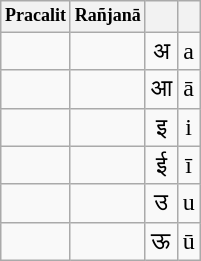<table class="wikitable" style="text-align: center; font-size: 16px; float: left; margin-right: 1em;">
<tr style="font-size: 12px">
<th>Pracalit</th>
<th>Rañjanā</th>
<th></th>
<th></th>
</tr>
<tr>
<td></td>
<td></td>
<td>अ</td>
<td>a</td>
</tr>
<tr>
<td></td>
<td></td>
<td>आ</td>
<td>ā</td>
</tr>
<tr>
<td></td>
<td></td>
<td>इ</td>
<td>i</td>
</tr>
<tr>
<td></td>
<td></td>
<td>ई</td>
<td>ī</td>
</tr>
<tr>
<td></td>
<td></td>
<td>उ</td>
<td>u</td>
</tr>
<tr>
<td></td>
<td></td>
<td>ऊ</td>
<td>ū</td>
</tr>
</table>
